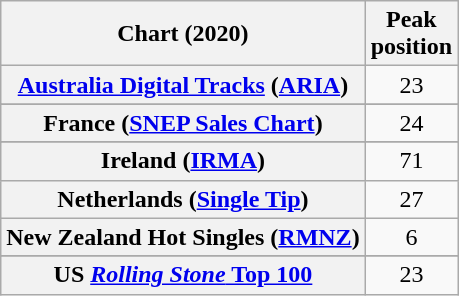<table class="wikitable sortable plainrowheaders" style="text-align:center">
<tr>
<th scope="col">Chart (2020)</th>
<th scope="col">Peak<br>position</th>
</tr>
<tr>
<th scope="row"><a href='#'>Australia Digital Tracks</a> (<a href='#'>ARIA</a>)</th>
<td>23</td>
</tr>
<tr>
</tr>
<tr>
</tr>
<tr>
<th scope="row">France (<a href='#'>SNEP Sales Chart</a>)</th>
<td align="center">24</td>
</tr>
<tr>
</tr>
<tr>
<th scope="row">Ireland (<a href='#'>IRMA</a>)</th>
<td>71</td>
</tr>
<tr>
<th scope="row">Netherlands (<a href='#'>Single Tip</a>)</th>
<td>27</td>
</tr>
<tr>
<th scope="row">New Zealand Hot Singles (<a href='#'>RMNZ</a>)</th>
<td>6</td>
</tr>
<tr>
</tr>
<tr>
</tr>
<tr>
</tr>
<tr>
</tr>
<tr>
<th scope="row">US <a href='#'><em>Rolling Stone</em> Top 100</a></th>
<td>23</td>
</tr>
</table>
